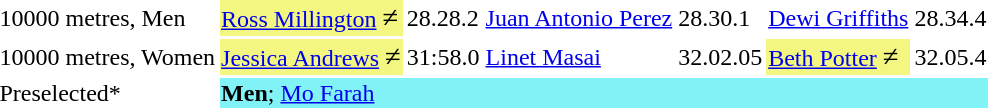<table>
<tr>
<td>10000 metres, Men</td>
<td bgcolor=#f3f781><a href='#'>Ross Millington</a> <big>≠</big></td>
<td>28.28.2</td>
<td> <a href='#'>Juan Antonio Perez</a></td>
<td>28.30.1</td>
<td><a href='#'>Dewi Griffiths</a></td>
<td>28.34.4</td>
</tr>
<tr>
<td>10000 metres, Women</td>
<td bgcolor=#f3f781><a href='#'>Jessica Andrews</a> <big>≠</big></td>
<td>31:58.0</td>
<td> <a href='#'>Linet Masai</a></td>
<td>32.02.05</td>
<td bgcolor=#f3f781> <a href='#'>Beth Potter</a> <big>≠</big></td>
<td>32.05.4</td>
</tr>
<tr>
<td>Preselected*</td>
<td colspan="6" bgcolor=#81F3F7><strong>Men</strong>; <a href='#'>Mo Farah</a></td>
</tr>
</table>
